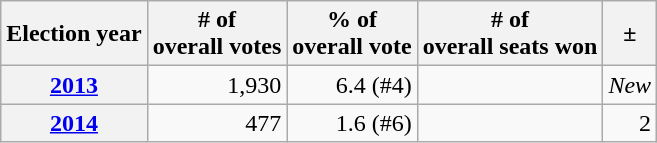<table class=wikitable style=text-align:right>
<tr>
<th>Election year</th>
<th># of<br>overall votes</th>
<th>% of<br>overall vote</th>
<th># of<br>overall seats won</th>
<th>±</th>
</tr>
<tr>
<th><a href='#'>2013</a></th>
<td>1,930</td>
<td>6.4 (#4)</td>
<td></td>
<td><em>New</em></td>
</tr>
<tr>
<th><a href='#'>2014</a></th>
<td>477</td>
<td>1.6 (#6)</td>
<td></td>
<td> 2</td>
</tr>
</table>
